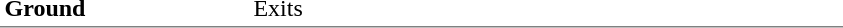<table table border=0 cellspacing=0 cellpadding=3>
<tr>
<td style="border-bottom:solid 1px gray;" width=50 rowspan=10 valign=top><strong>Ground</strong></td>
</tr>
<tr>
<td style="border-bottom:solid 1px gray;" width=100 rowspan=2 valign=top></td>
<td style="border-bottom:solid 1px gray;" width=390 rowspan=2 valign=top>Exits</td>
</tr>
</table>
